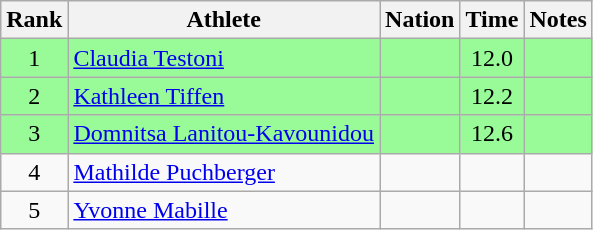<table class="wikitable sortable" style="text-align:center">
<tr>
<th>Rank</th>
<th>Athlete</th>
<th>Nation</th>
<th>Time</th>
<th>Notes</th>
</tr>
<tr bgcolor=palegreen>
<td>1</td>
<td align=left><a href='#'>Claudia Testoni</a></td>
<td align=left></td>
<td>12.0</td>
<td></td>
</tr>
<tr bgcolor=palegreen>
<td>2</td>
<td align=left><a href='#'>Kathleen Tiffen</a></td>
<td align=left></td>
<td>12.2</td>
<td></td>
</tr>
<tr bgcolor=palegreen>
<td>3</td>
<td align=left><a href='#'>Domnitsa Lanitou-Kavounidou</a></td>
<td align=left></td>
<td>12.6</td>
<td></td>
</tr>
<tr>
<td>4</td>
<td align=left><a href='#'>Mathilde Puchberger</a></td>
<td align=left></td>
<td></td>
<td></td>
</tr>
<tr>
<td>5</td>
<td align=left><a href='#'>Yvonne Mabille</a></td>
<td align=left></td>
<td></td>
<td></td>
</tr>
</table>
